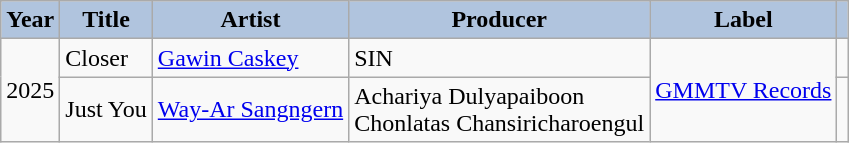<table class="wikitable">
<tr>
<th style="background: #B0C4DE;",>Year</th>
<th style="background: #B0C4DE;">Title</th>
<th style="background: #B0C4DE;">Artist</th>
<th style="background: #B0C4DE;">Producer</th>
<th style="background: #B0C4DE;">Label</th>
<th style="background: #B0C4DE;"></th>
</tr>
<tr>
<td rowspan="2">2025</td>
<td>Closer</td>
<td><a href='#'>Gawin Caskey</a></td>
<td>SIN</td>
<td rowspan="2"><a href='#'>GMMTV Records</a></td>
<td></td>
</tr>
<tr>
<td>Just You</td>
<td><a href='#'>Way-Ar Sangngern</a></td>
<td>Achariya Dulyapaiboon<br>Chonlatas Chansiricharoengul</td>
<td></td>
</tr>
</table>
